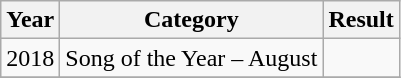<table class="wikitable" style="text-align:center">
<tr>
<th>Year</th>
<th>Category</th>
<th>Result</th>
</tr>
<tr>
<td>2018</td>
<td>Song of the Year – August</td>
<td></td>
</tr>
<tr>
</tr>
</table>
